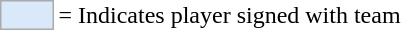<table>
<tr>
<td style="background-color:#d9e9f9; border:1px solid #aaaaaa; width:2em;"></td>
<td>= Indicates player signed with team</td>
</tr>
</table>
